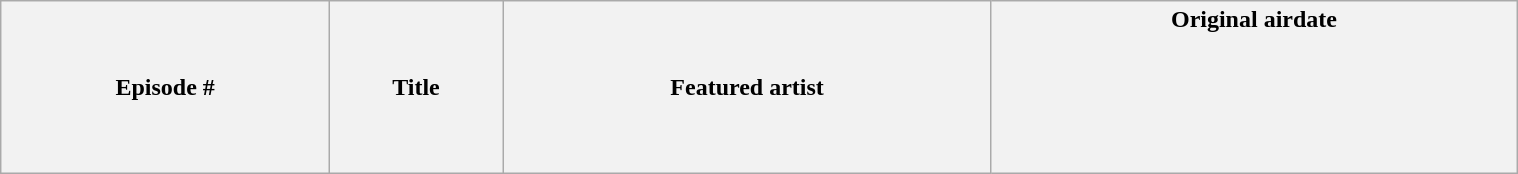<table class="wikitable plainrowheaders" style="width:80%; margin:auto; background:#FFFFFF;">
<tr>
<th>Episode #</th>
<th>Title</th>
<th>Featured artist</th>
<th>Original airdate<br><br><br><br><br><br></th>
</tr>
</table>
